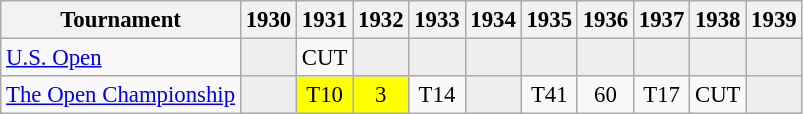<table class="wikitable" style="font-size:95%;text-align:center;">
<tr>
<th>Tournament</th>
<th>1930</th>
<th>1931</th>
<th>1932</th>
<th>1933</th>
<th>1934</th>
<th>1935</th>
<th>1936</th>
<th>1937</th>
<th>1938</th>
<th>1939</th>
</tr>
<tr>
<td align=left><a href='#'>U.S. Open</a></td>
<td style="background:#eeeeee;"></td>
<td>CUT</td>
<td style="background:#eeeeee;"></td>
<td style="background:#eeeeee;"></td>
<td style="background:#eeeeee;"></td>
<td style="background:#eeeeee;"></td>
<td style="background:#eeeeee;"></td>
<td style="background:#eeeeee;"></td>
<td style="background:#eeeeee;"></td>
<td style="background:#eeeeee;"></td>
</tr>
<tr>
<td align=left><a href='#'>The Open Championship</a></td>
<td style="background:#eeeeee;"></td>
<td style="background:yellow;">T10</td>
<td style="background:yellow;">3</td>
<td>T14</td>
<td style="background:#eeeeee;"></td>
<td>T41</td>
<td>60</td>
<td>T17</td>
<td>CUT</td>
<td style="background:#eeeeee;"></td>
</tr>
</table>
